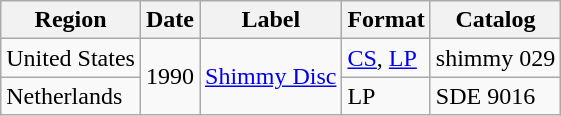<table class="wikitable">
<tr>
<th>Region</th>
<th>Date</th>
<th>Label</th>
<th>Format</th>
<th>Catalog</th>
</tr>
<tr>
<td>United States</td>
<td rowspan="2">1990</td>
<td rowspan="2"><a href='#'>Shimmy Disc</a></td>
<td><a href='#'>CS</a>, <a href='#'>LP</a></td>
<td>shimmy 029</td>
</tr>
<tr>
<td>Netherlands</td>
<td>LP</td>
<td>SDE 9016</td>
</tr>
</table>
